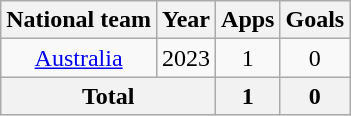<table class="wikitable" style="text-align:center">
<tr>
<th>National team</th>
<th>Year</th>
<th>Apps</th>
<th>Goals</th>
</tr>
<tr>
<td rowspan=1><a href='#'>Australia</a></td>
<td>2023</td>
<td>1</td>
<td>0</td>
</tr>
<tr>
<th colspan=2>Total</th>
<th>1</th>
<th>0</th>
</tr>
</table>
